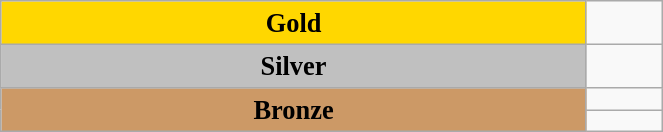<table class="wikitable" style=" text-align:center; font-size:110%;" width="35%">
<tr>
<td rowspan="1" bgcolor="gold"><strong>Gold</strong></td>
<td align=left></td>
</tr>
<tr>
<td rowspan="1" bgcolor="silver"><strong>Silver</strong></td>
<td align=left></td>
</tr>
<tr>
<td rowspan="2" bgcolor="#cc9966"><strong>Bronze</strong></td>
<td align=left></td>
</tr>
<tr>
<td align=left></td>
</tr>
</table>
